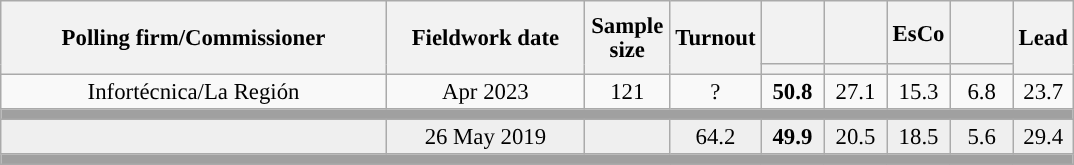<table class="wikitable collapsible collapsed" style="text-align:center; font-size:95%; line-height:16px;">
<tr style="height:42px;">
<th style="width:250px;" rowspan="2">Polling firm/Commissioner</th>
<th style="width:125px;" rowspan="2">Fieldwork date</th>
<th style="width:50px;" rowspan="2">Sample size</th>
<th style="width:45px;" rowspan="2">Turnout</th>
<th style="width:35px;"></th>
<th style="width:35px;"></th>
<th style="width:35px;">EsCo</th>
<th style="width:35px;"></th>
<th style="width:30px;" rowspan="2">Lead</th>
</tr>
<tr>
<th style="color:inherit;background:"></th>
<th style="color:inherit;background:"></th>
<th style="color:inherit;background:"></th>
<th style="color:inherit;background:"></th>
</tr>
<tr>
<td>Infortécnica/La Región</td>
<td>Apr 2023</td>
<td>121</td>
<td>?</td>
<td><strong>50.8</strong><br></td>
<td>27.1<br></td>
<td>15.3<br></td>
<td>6.8<br></td>
<td style="background:">23.7</td>
</tr>
<tr>
<td colspan="9" style="background:#A0A0A0"></td>
</tr>
<tr style="background:#EFEFEF;">
<td><strong></strong></td>
<td>26 May 2019</td>
<td></td>
<td>64.2</td>
<td><strong>49.9</strong><br></td>
<td>20.5<br></td>
<td>18.5<br></td>
<td>5.6<br></td>
<td style="background:">29.4</td>
</tr>
<tr>
<td colspan="9" style="background:#A0A0A0"></td>
</tr>
</table>
